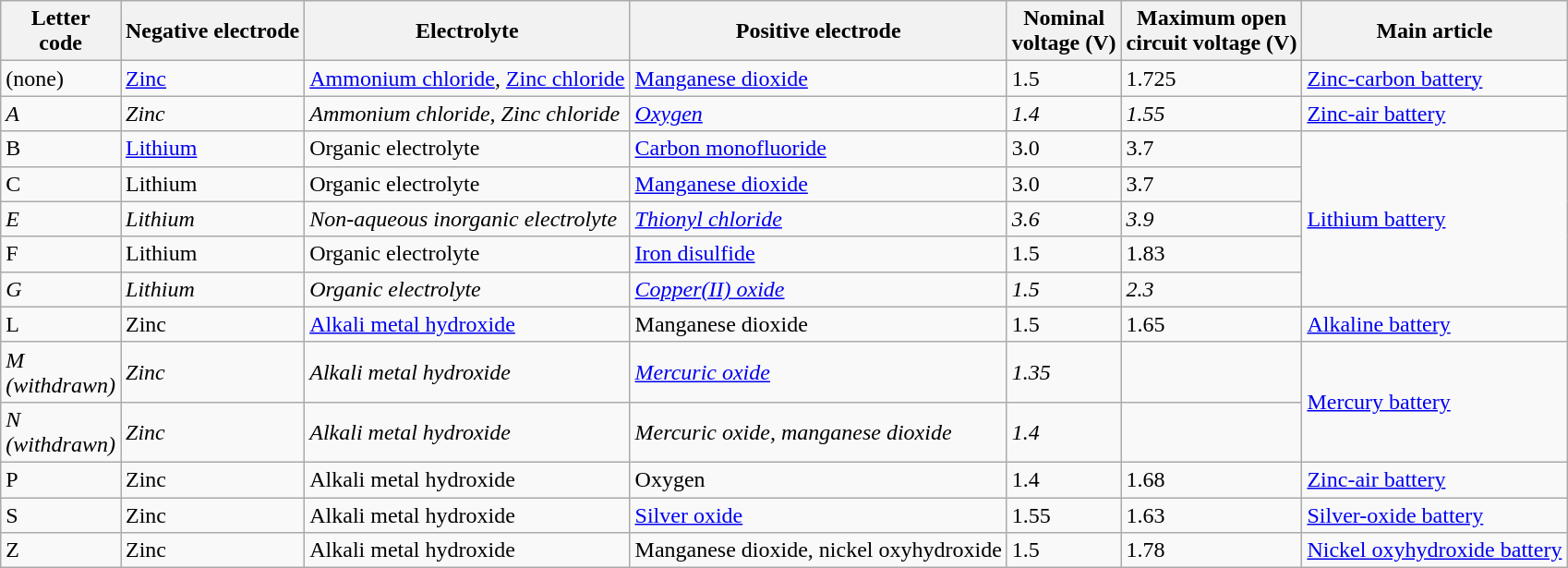<table class=wikitable>
<tr>
<th>Letter<br>code</th>
<th>Negative electrode</th>
<th>Electrolyte</th>
<th>Positive electrode</th>
<th>Nominal<br>voltage (V)</th>
<th>Maximum open<br>circuit voltage (V)</th>
<th>Main article</th>
</tr>
<tr>
<td>(none)</td>
<td><a href='#'>Zinc</a></td>
<td><a href='#'>Ammonium chloride</a>, <a href='#'>Zinc chloride</a></td>
<td><a href='#'>Manganese dioxide</a></td>
<td>1.5</td>
<td>1.725</td>
<td><a href='#'>Zinc-carbon battery</a></td>
</tr>
<tr>
<td><em>A</em></td>
<td><em>Zinc</em></td>
<td><em>Ammonium chloride, Zinc chloride</em></td>
<td><em><a href='#'>Oxygen</a></em></td>
<td><em>1.4</em></td>
<td><em>1.55</em></td>
<td><a href='#'>Zinc-air battery</a></td>
</tr>
<tr>
<td>B</td>
<td><a href='#'>Lithium</a></td>
<td>Organic electrolyte</td>
<td><a href='#'>Carbon monofluoride</a></td>
<td>3.0</td>
<td>3.7</td>
<td rowspan="5"><a href='#'>Lithium battery</a></td>
</tr>
<tr>
<td>C</td>
<td>Lithium</td>
<td>Organic electrolyte</td>
<td><a href='#'>Manganese dioxide</a></td>
<td>3.0</td>
<td>3.7</td>
</tr>
<tr>
<td><em>E</em></td>
<td><em>Lithium</em></td>
<td><em>Non-aqueous inorganic electrolyte</em></td>
<td><em><a href='#'>Thionyl chloride</a></em></td>
<td><em>3.6</em></td>
<td><em>3.9</em></td>
</tr>
<tr>
<td>F</td>
<td>Lithium</td>
<td>Organic electrolyte</td>
<td><a href='#'>Iron disulfide</a></td>
<td>1.5</td>
<td>1.83</td>
</tr>
<tr>
<td><em>G</em></td>
<td><em>Lithium</em></td>
<td><em>Organic electrolyte</em></td>
<td><em><a href='#'>Copper(II) oxide</a></em></td>
<td><em>1.5</em></td>
<td><em>2.3</em></td>
</tr>
<tr>
<td>L</td>
<td>Zinc</td>
<td><a href='#'>Alkali metal hydroxide</a></td>
<td>Manganese dioxide</td>
<td>1.5</td>
<td>1.65</td>
<td><a href='#'>Alkaline battery</a></td>
</tr>
<tr>
<td><em>M<br>(withdrawn)</em></td>
<td><em>Zinc</em></td>
<td><em>Alkali metal hydroxide</em></td>
<td><em><a href='#'>Mercuric oxide</a></em></td>
<td><em>1.35</em></td>
<td></td>
<td rowspan="2"><a href='#'>Mercury battery</a></td>
</tr>
<tr>
<td><em>N<br>(withdrawn)</em></td>
<td><em>Zinc</em></td>
<td><em>Alkali metal hydroxide</em></td>
<td><em>Mercuric oxide, manganese dioxide</em></td>
<td><em>1.4</em></td>
<td></td>
</tr>
<tr>
<td>P</td>
<td>Zinc</td>
<td>Alkali metal hydroxide</td>
<td>Oxygen</td>
<td>1.4</td>
<td>1.68</td>
<td><a href='#'>Zinc-air battery</a></td>
</tr>
<tr>
<td>S</td>
<td>Zinc</td>
<td>Alkali metal hydroxide</td>
<td><a href='#'>Silver oxide</a></td>
<td>1.55</td>
<td>1.63</td>
<td><a href='#'>Silver-oxide battery</a></td>
</tr>
<tr>
<td>Z</td>
<td>Zinc</td>
<td>Alkali metal hydroxide</td>
<td>Manganese dioxide, nickel oxyhydroxide</td>
<td>1.5</td>
<td>1.78</td>
<td><a href='#'>Nickel oxyhydroxide battery</a></td>
</tr>
</table>
